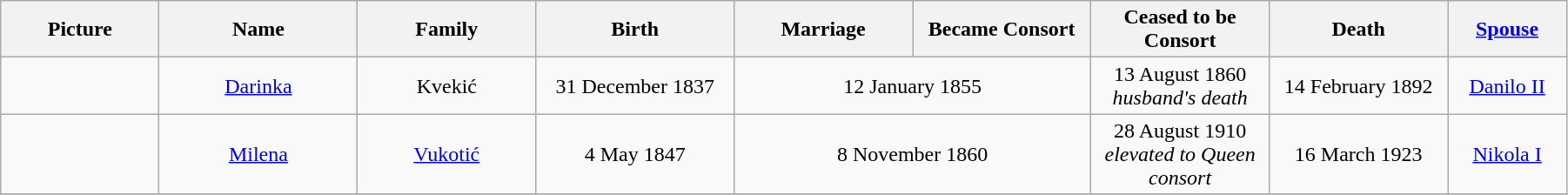<table width=95% class="wikitable">
<tr>
<th width = "8%">Picture</th>
<th width = "10%">Name</th>
<th width = "9%">Family</th>
<th width = "10%">Birth</th>
<th width = "9%">Marriage</th>
<th width = "9%">Became Consort</th>
<th width = "9%">Ceased to be Consort</th>
<th width = "9%">Death</th>
<th width = "6%"><a href='#'>Spouse</a></th>
</tr>
<tr>
<td align="center"></td>
<td align="center"><a href='#'>Darinka</a></td>
<td align="center">Kvekić</td>
<td align="center">31 December 1837</td>
<td align=center colspan="2">12 January 1855</td>
<td align="center">13 August 1860<br><em>husband's death</em></td>
<td align="center">14 February 1892</td>
<td align="center"><a href='#'>Danilo II</a></td>
</tr>
<tr>
<td align="center"></td>
<td align="center"><a href='#'>Milena</a></td>
<td align="center"><a href='#'>Vukotić</a></td>
<td align="center">4 May 1847</td>
<td align=center colspan="2">8 November 1860</td>
<td align="center">28 August 1910<br><em>elevated to Queen consort</em></td>
<td align="center">16 March 1923</td>
<td align="center"><a href='#'>Nikola I</a></td>
</tr>
<tr>
</tr>
</table>
